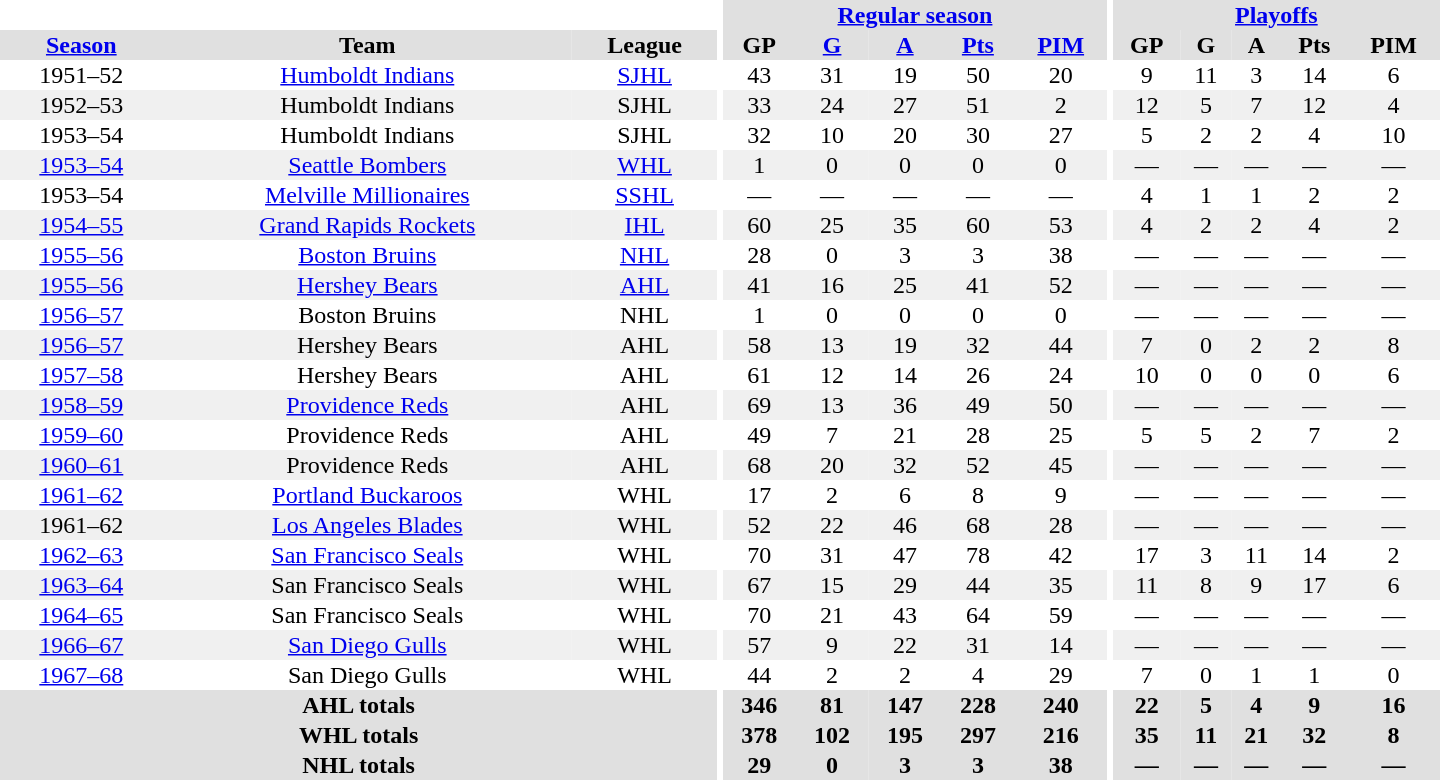<table border="0" cellpadding="1" cellspacing="0" style="text-align:center; width:60em">
<tr bgcolor="#e0e0e0">
<th colspan="3" bgcolor="#ffffff"></th>
<th rowspan="100" bgcolor="#ffffff"></th>
<th colspan="5"><a href='#'>Regular season</a></th>
<th rowspan="100" bgcolor="#ffffff"></th>
<th colspan="5"><a href='#'>Playoffs</a></th>
</tr>
<tr bgcolor="#e0e0e0">
<th><a href='#'>Season</a></th>
<th>Team</th>
<th>League</th>
<th>GP</th>
<th><a href='#'>G</a></th>
<th><a href='#'>A</a></th>
<th><a href='#'>Pts</a></th>
<th><a href='#'>PIM</a></th>
<th>GP</th>
<th>G</th>
<th>A</th>
<th>Pts</th>
<th>PIM</th>
</tr>
<tr>
<td>1951–52</td>
<td><a href='#'>Humboldt Indians</a></td>
<td><a href='#'>SJHL</a></td>
<td>43</td>
<td>31</td>
<td>19</td>
<td>50</td>
<td>20</td>
<td>9</td>
<td>11</td>
<td>3</td>
<td>14</td>
<td>6</td>
</tr>
<tr bgcolor="#f0f0f0">
<td>1952–53</td>
<td>Humboldt Indians</td>
<td>SJHL</td>
<td>33</td>
<td>24</td>
<td>27</td>
<td>51</td>
<td>2</td>
<td>12</td>
<td>5</td>
<td>7</td>
<td>12</td>
<td>4</td>
</tr>
<tr>
<td>1953–54</td>
<td>Humboldt Indians</td>
<td>SJHL</td>
<td>32</td>
<td>10</td>
<td>20</td>
<td>30</td>
<td>27</td>
<td>5</td>
<td>2</td>
<td>2</td>
<td>4</td>
<td>10</td>
</tr>
<tr bgcolor="#f0f0f0">
<td><a href='#'>1953–54</a></td>
<td><a href='#'>Seattle Bombers</a></td>
<td><a href='#'>WHL</a></td>
<td>1</td>
<td>0</td>
<td>0</td>
<td>0</td>
<td>0</td>
<td>—</td>
<td>—</td>
<td>—</td>
<td>—</td>
<td>—</td>
</tr>
<tr>
<td>1953–54</td>
<td><a href='#'>Melville Millionaires</a></td>
<td><a href='#'>SSHL</a></td>
<td>—</td>
<td>—</td>
<td>—</td>
<td>—</td>
<td>—</td>
<td>4</td>
<td>1</td>
<td>1</td>
<td>2</td>
<td>2</td>
</tr>
<tr bgcolor="#f0f0f0">
<td><a href='#'>1954–55</a></td>
<td><a href='#'>Grand Rapids Rockets</a></td>
<td><a href='#'>IHL</a></td>
<td>60</td>
<td>25</td>
<td>35</td>
<td>60</td>
<td>53</td>
<td>4</td>
<td>2</td>
<td>2</td>
<td>4</td>
<td>2</td>
</tr>
<tr>
<td><a href='#'>1955–56</a></td>
<td><a href='#'>Boston Bruins</a></td>
<td><a href='#'>NHL</a></td>
<td>28</td>
<td>0</td>
<td>3</td>
<td>3</td>
<td>38</td>
<td>—</td>
<td>—</td>
<td>—</td>
<td>—</td>
<td>—</td>
</tr>
<tr bgcolor="#f0f0f0">
<td><a href='#'>1955–56</a></td>
<td><a href='#'>Hershey Bears</a></td>
<td><a href='#'>AHL</a></td>
<td>41</td>
<td>16</td>
<td>25</td>
<td>41</td>
<td>52</td>
<td>—</td>
<td>—</td>
<td>—</td>
<td>—</td>
<td>—</td>
</tr>
<tr>
<td><a href='#'>1956–57</a></td>
<td>Boston Bruins</td>
<td>NHL</td>
<td>1</td>
<td>0</td>
<td>0</td>
<td>0</td>
<td>0</td>
<td>—</td>
<td>—</td>
<td>—</td>
<td>—</td>
<td>—</td>
</tr>
<tr bgcolor="#f0f0f0">
<td><a href='#'>1956–57</a></td>
<td>Hershey Bears</td>
<td>AHL</td>
<td>58</td>
<td>13</td>
<td>19</td>
<td>32</td>
<td>44</td>
<td>7</td>
<td>0</td>
<td>2</td>
<td>2</td>
<td>8</td>
</tr>
<tr>
<td><a href='#'>1957–58</a></td>
<td>Hershey Bears</td>
<td>AHL</td>
<td>61</td>
<td>12</td>
<td>14</td>
<td>26</td>
<td>24</td>
<td>10</td>
<td>0</td>
<td>0</td>
<td>0</td>
<td>6</td>
</tr>
<tr bgcolor="#f0f0f0">
<td><a href='#'>1958–59</a></td>
<td><a href='#'>Providence Reds</a></td>
<td>AHL</td>
<td>69</td>
<td>13</td>
<td>36</td>
<td>49</td>
<td>50</td>
<td>—</td>
<td>—</td>
<td>—</td>
<td>—</td>
<td>—</td>
</tr>
<tr>
<td><a href='#'>1959–60</a></td>
<td>Providence Reds</td>
<td>AHL</td>
<td>49</td>
<td>7</td>
<td>21</td>
<td>28</td>
<td>25</td>
<td>5</td>
<td>5</td>
<td>2</td>
<td>7</td>
<td>2</td>
</tr>
<tr bgcolor="#f0f0f0">
<td><a href='#'>1960–61</a></td>
<td>Providence Reds</td>
<td>AHL</td>
<td>68</td>
<td>20</td>
<td>32</td>
<td>52</td>
<td>45</td>
<td>—</td>
<td>—</td>
<td>—</td>
<td>—</td>
<td>—</td>
</tr>
<tr>
<td><a href='#'>1961–62</a></td>
<td><a href='#'>Portland Buckaroos</a></td>
<td>WHL</td>
<td>17</td>
<td>2</td>
<td>6</td>
<td>8</td>
<td>9</td>
<td>—</td>
<td>—</td>
<td>—</td>
<td>—</td>
<td>—</td>
</tr>
<tr bgcolor="#f0f0f0">
<td>1961–62</td>
<td><a href='#'>Los Angeles Blades</a></td>
<td>WHL</td>
<td>52</td>
<td>22</td>
<td>46</td>
<td>68</td>
<td>28</td>
<td>—</td>
<td>—</td>
<td>—</td>
<td>—</td>
<td>—</td>
</tr>
<tr>
<td><a href='#'>1962–63</a></td>
<td><a href='#'>San Francisco Seals</a></td>
<td>WHL</td>
<td>70</td>
<td>31</td>
<td>47</td>
<td>78</td>
<td>42</td>
<td>17</td>
<td>3</td>
<td>11</td>
<td>14</td>
<td>2</td>
</tr>
<tr bgcolor="#f0f0f0">
<td><a href='#'>1963–64</a></td>
<td>San Francisco Seals</td>
<td>WHL</td>
<td>67</td>
<td>15</td>
<td>29</td>
<td>44</td>
<td>35</td>
<td>11</td>
<td>8</td>
<td>9</td>
<td>17</td>
<td>6</td>
</tr>
<tr>
<td><a href='#'>1964–65</a></td>
<td>San Francisco Seals</td>
<td>WHL</td>
<td>70</td>
<td>21</td>
<td>43</td>
<td>64</td>
<td>59</td>
<td>—</td>
<td>—</td>
<td>—</td>
<td>—</td>
<td>—</td>
</tr>
<tr bgcolor="#f0f0f0">
<td><a href='#'>1966–67</a></td>
<td><a href='#'>San Diego Gulls</a></td>
<td>WHL</td>
<td>57</td>
<td>9</td>
<td>22</td>
<td>31</td>
<td>14</td>
<td>—</td>
<td>—</td>
<td>—</td>
<td>—</td>
<td>—</td>
</tr>
<tr>
<td><a href='#'>1967–68</a></td>
<td>San Diego Gulls</td>
<td>WHL</td>
<td>44</td>
<td>2</td>
<td>2</td>
<td>4</td>
<td>29</td>
<td>7</td>
<td>0</td>
<td>1</td>
<td>1</td>
<td>0</td>
</tr>
<tr bgcolor="#e0e0e0">
<th colspan="3">AHL totals</th>
<th>346</th>
<th>81</th>
<th>147</th>
<th>228</th>
<th>240</th>
<th>22</th>
<th>5</th>
<th>4</th>
<th>9</th>
<th>16</th>
</tr>
<tr bgcolor="#e0e0e0">
<th colspan="3">WHL totals</th>
<th>378</th>
<th>102</th>
<th>195</th>
<th>297</th>
<th>216</th>
<th>35</th>
<th>11</th>
<th>21</th>
<th>32</th>
<th>8</th>
</tr>
<tr bgcolor="#e0e0e0">
<th colspan="3">NHL totals</th>
<th>29</th>
<th>0</th>
<th>3</th>
<th>3</th>
<th>38</th>
<th>—</th>
<th>—</th>
<th>—</th>
<th>—</th>
<th>—</th>
</tr>
</table>
